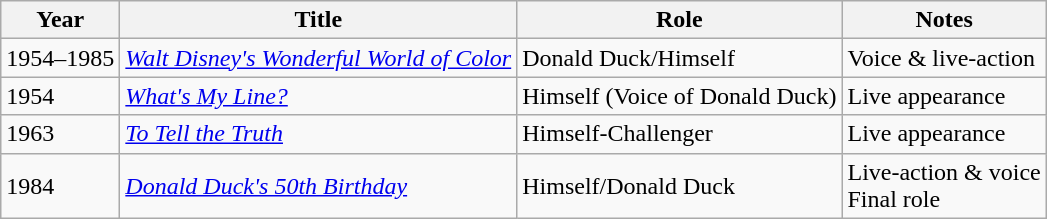<table class="wikitable sortable">
<tr>
<th>Year</th>
<th>Title</th>
<th>Role</th>
<th>Notes</th>
</tr>
<tr>
<td rowspan="1">1954–1985</td>
<td><em><a href='#'>Walt Disney's Wonderful World of Color</a></em></td>
<td>Donald Duck/Himself</td>
<td>Voice & live-action</td>
</tr>
<tr>
<td rowspan="1">1954</td>
<td><em><a href='#'>What's My Line?</a></em></td>
<td>Himself (Voice of Donald Duck)</td>
<td>Live appearance</td>
</tr>
<tr>
<td rowspan="1">1963</td>
<td><em><a href='#'>To Tell the Truth</a></em></td>
<td>Himself-Challenger</td>
<td>Live appearance</td>
</tr>
<tr>
<td rowspan="1">1984</td>
<td><em><a href='#'>Donald Duck's 50th Birthday</a></em></td>
<td>Himself/Donald Duck</td>
<td>Live-action & voice<br>Final role</td>
</tr>
</table>
